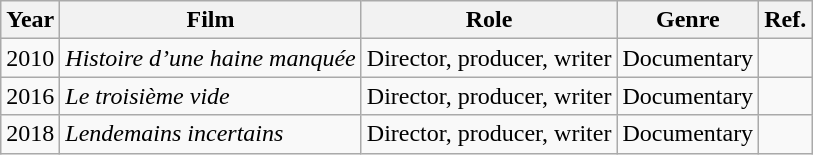<table class="wikitable">
<tr>
<th>Year</th>
<th>Film</th>
<th>Role</th>
<th>Genre</th>
<th>Ref.</th>
</tr>
<tr>
<td>2010</td>
<td><em>Histoire d’une haine manquée</em></td>
<td>Director, producer, writer</td>
<td>Documentary</td>
<td></td>
</tr>
<tr>
<td>2016</td>
<td><em>Le troisième vide</em></td>
<td>Director, producer, writer</td>
<td>Documentary</td>
<td></td>
</tr>
<tr>
<td>2018</td>
<td><em>Lendemains incertains</em></td>
<td>Director, producer, writer</td>
<td>Documentary</td>
<td></td>
</tr>
</table>
